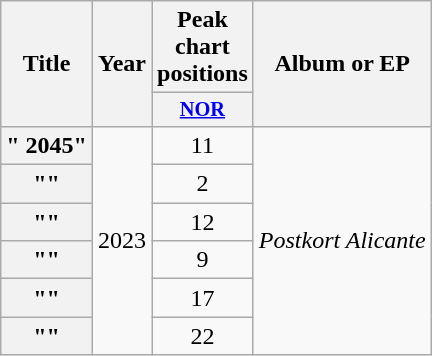<table class="wikitable plainrowheaders" style="text-align:center;">
<tr>
<th scope="col" rowspan="2">Title</th>
<th scope="col" rowspan="2">Year</th>
<th scope="col" colspan="1">Peak chart positions</th>
<th scope="col" rowspan="2">Album or EP</th>
</tr>
<tr>
<th scope="col" style="width:3em;font-size:85%;"><a href='#'>NOR</a><br></th>
</tr>
<tr>
<th scope="row">" 2045"</th>
<td rowspan="6">2023</td>
<td>11</td>
<td rowspan="6"><em>Postkort Alicante</em></td>
</tr>
<tr>
<th scope="row">""</th>
<td>2</td>
</tr>
<tr>
<th scope="row">""</th>
<td>12</td>
</tr>
<tr>
<th scope="row">""</th>
<td>9</td>
</tr>
<tr>
<th scope="row">""</th>
<td>17</td>
</tr>
<tr>
<th scope="row">""</th>
<td>22</td>
</tr>
</table>
